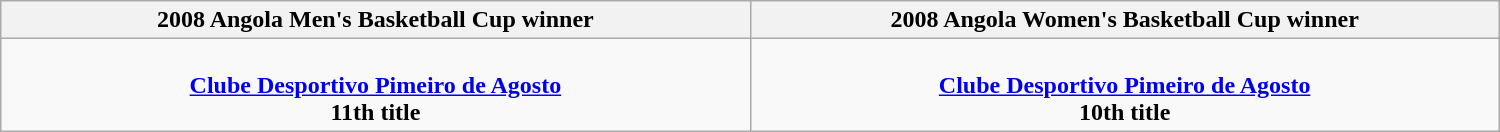<table class=wikitable style="text-align:center; width: 1000px; margin:auto">
<tr>
<th width=600px>2008 Angola Men's Basketball Cup winner</th>
<th width=600px>2008 Angola Women's Basketball Cup winner</th>
</tr>
<tr>
<td><br><strong><a href='#'>Clube Desportivo Pimeiro de Agosto</a></strong><br><strong>11th title</strong></td>
<td><br><strong><a href='#'>Clube Desportivo Pimeiro de Agosto</a></strong><br><strong>10th title</strong></td>
</tr>
</table>
